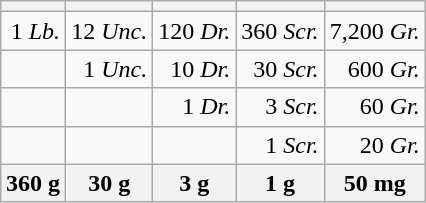<table class="wikitable" align="right" style="margin:0 0 0 1em">
<tr>
<th></th>
<th></th>
<th></th>
<th></th>
<th></th>
</tr>
<tr align="right">
<td>1 <em>Lb.</em></td>
<td>12 <em>Unc.</em></td>
<td>120 <em>Dr.</em></td>
<td>360 <em>Scr.</em></td>
<td>7,200 <em>Gr.</em></td>
</tr>
<tr align="right">
<td></td>
<td>1 <em>Unc.</em></td>
<td>10 <em>Dr.</em></td>
<td>30 <em>Scr.</em></td>
<td>600 <em>Gr.</em></td>
</tr>
<tr align="right">
<td></td>
<td></td>
<td>1 <em>Dr.</em></td>
<td>3 <em>Scr.</em></td>
<td>60 <em>Gr.</em></td>
</tr>
<tr align="right">
<td></td>
<td></td>
<td></td>
<td>1 <em>Scr.</em></td>
<td>20 <em>Gr.</em></td>
</tr>
<tr align="center">
<th>360 g</th>
<th>30 g</th>
<th>3 g</th>
<th>1 g</th>
<th>50 mg</th>
</tr>
</table>
